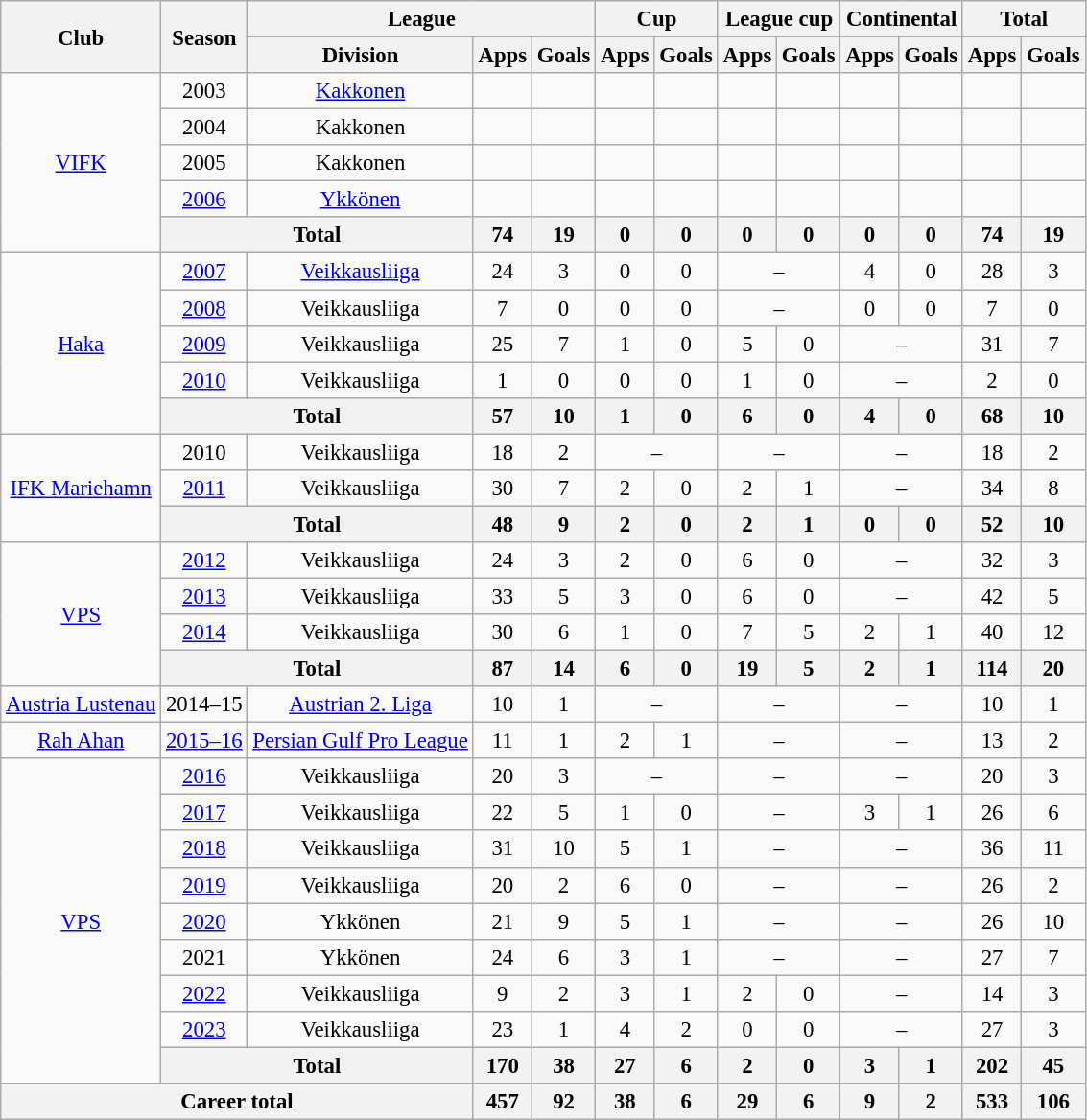<table class="wikitable" style="font-size:95%;text-align:center">
<tr>
<th rowspan="2">Club</th>
<th rowspan="2">Season</th>
<th colspan="3">League</th>
<th colspan="2">Cup</th>
<th colspan="2">League cup</th>
<th colspan="2">Continental</th>
<th colspan="2">Total</th>
</tr>
<tr>
<th>Division</th>
<th>Apps</th>
<th>Goals</th>
<th>Apps</th>
<th>Goals</th>
<th>Apps</th>
<th>Goals</th>
<th>Apps</th>
<th>Goals</th>
<th>Apps</th>
<th>Goals</th>
</tr>
<tr>
<td rowspan="5"><a href='#'>VIFK</a></td>
<td>2003</td>
<td><a href='#'>Kakkonen</a></td>
<td></td>
<td></td>
<td></td>
<td></td>
<td></td>
<td></td>
<td></td>
<td></td>
<td></td>
<td></td>
</tr>
<tr>
<td>2004</td>
<td>Kakkonen</td>
<td></td>
<td></td>
<td></td>
<td></td>
<td></td>
<td></td>
<td></td>
<td></td>
<td></td>
<td></td>
</tr>
<tr>
<td>2005</td>
<td>Kakkonen</td>
<td></td>
<td></td>
<td></td>
<td></td>
<td></td>
<td></td>
<td></td>
<td></td>
<td></td>
<td></td>
</tr>
<tr>
<td><a href='#'>2006</a></td>
<td><a href='#'>Ykkönen</a></td>
<td></td>
<td></td>
<td></td>
<td></td>
<td></td>
<td></td>
<td></td>
<td></td>
<td></td>
<td></td>
</tr>
<tr>
<th colspan="2">Total</th>
<th>74</th>
<th>19</th>
<th>0</th>
<th>0</th>
<th>0</th>
<th>0</th>
<th>0</th>
<th>0</th>
<th>74</th>
<th>19</th>
</tr>
<tr>
<td rowspan="5"><a href='#'>Haka</a></td>
<td><a href='#'>2007</a></td>
<td><a href='#'>Veikkausliiga</a></td>
<td>24</td>
<td>3</td>
<td>0</td>
<td>0</td>
<td colspan="2">–</td>
<td>4</td>
<td>0</td>
<td>28</td>
<td>3</td>
</tr>
<tr>
<td><a href='#'>2008</a></td>
<td>Veikkausliiga</td>
<td>7</td>
<td>0</td>
<td>0</td>
<td>0</td>
<td colspan="2">–</td>
<td>0</td>
<td>0</td>
<td>7</td>
<td>0</td>
</tr>
<tr>
<td><a href='#'>2009</a></td>
<td>Veikkausliiga</td>
<td>25</td>
<td>7</td>
<td>1</td>
<td>0</td>
<td>5</td>
<td>0</td>
<td colspan="2">–</td>
<td>31</td>
<td>7</td>
</tr>
<tr>
<td><a href='#'>2010</a></td>
<td>Veikkausliiga</td>
<td>1</td>
<td>0</td>
<td>0</td>
<td>0</td>
<td>1</td>
<td>0</td>
<td colspan="2">–</td>
<td>2</td>
<td>0</td>
</tr>
<tr>
<th colspan="2">Total</th>
<th>57</th>
<th>10</th>
<th>1</th>
<th>0</th>
<th>6</th>
<th>0</th>
<th>4</th>
<th>0</th>
<th>68</th>
<th>10</th>
</tr>
<tr>
<td rowspan="3"><a href='#'>IFK Mariehamn</a></td>
<td>2010</td>
<td>Veikkausliiga</td>
<td>18</td>
<td>2</td>
<td colspan="2">–</td>
<td colspan="2">–</td>
<td colspan="2">–</td>
<td>18</td>
<td>2</td>
</tr>
<tr>
<td><a href='#'>2011</a></td>
<td>Veikkausliiga</td>
<td>30</td>
<td>7</td>
<td>2</td>
<td>0</td>
<td>2</td>
<td>1</td>
<td colspan="2">–</td>
<td>34</td>
<td>8</td>
</tr>
<tr>
<th colspan="2">Total</th>
<th>48</th>
<th>9</th>
<th>2</th>
<th>0</th>
<th>2</th>
<th>1</th>
<th>0</th>
<th>0</th>
<th>52</th>
<th>10</th>
</tr>
<tr>
<td rowspan="4"><a href='#'>VPS</a></td>
<td><a href='#'>2012</a></td>
<td>Veikkausliiga</td>
<td>24</td>
<td>3</td>
<td>2</td>
<td>0</td>
<td>6</td>
<td>0</td>
<td colspan="2">–</td>
<td>32</td>
<td>3</td>
</tr>
<tr>
<td><a href='#'>2013</a></td>
<td>Veikkausliiga</td>
<td>33</td>
<td>5</td>
<td>3</td>
<td>0</td>
<td>6</td>
<td>0</td>
<td colspan="2">–</td>
<td>42</td>
<td>5</td>
</tr>
<tr>
<td><a href='#'>2014</a></td>
<td>Veikkausliiga</td>
<td>30</td>
<td>6</td>
<td>1</td>
<td>0</td>
<td>7</td>
<td>5</td>
<td>2</td>
<td>1</td>
<td>40</td>
<td>12</td>
</tr>
<tr>
<th colspan="2">Total</th>
<th>87</th>
<th>14</th>
<th>6</th>
<th>0</th>
<th>19</th>
<th>5</th>
<th>2</th>
<th>1</th>
<th>114</th>
<th>20</th>
</tr>
<tr>
<td><a href='#'>Austria Lustenau</a></td>
<td>2014–15</td>
<td><a href='#'>Austrian 2. Liga</a></td>
<td>10</td>
<td>1</td>
<td colspan="2">–</td>
<td colspan="2">–</td>
<td colspan="2">–</td>
<td>10</td>
<td>1</td>
</tr>
<tr>
<td><a href='#'>Rah Ahan</a></td>
<td><a href='#'>2015–16</a></td>
<td><a href='#'>Persian Gulf Pro League</a></td>
<td>11</td>
<td>1</td>
<td>2</td>
<td>1</td>
<td colspan="2">–</td>
<td colspan="2">–</td>
<td>13</td>
<td>2</td>
</tr>
<tr>
<td rowspan="9"><a href='#'>VPS</a></td>
<td><a href='#'>2016</a></td>
<td>Veikkausliiga</td>
<td>20</td>
<td>3</td>
<td colspan="2">–</td>
<td colspan="2">–</td>
<td colspan="2">–</td>
<td>20</td>
<td>3</td>
</tr>
<tr>
<td><a href='#'>2017</a></td>
<td>Veikkausliiga</td>
<td>22</td>
<td>5</td>
<td>1</td>
<td>0</td>
<td colspan="2">–</td>
<td>3</td>
<td>1</td>
<td>26</td>
<td>6</td>
</tr>
<tr>
<td><a href='#'>2018</a></td>
<td>Veikkausliiga</td>
<td>31</td>
<td>10</td>
<td>5</td>
<td>1</td>
<td colspan="2">–</td>
<td colspan="2">–</td>
<td>36</td>
<td>11</td>
</tr>
<tr>
<td><a href='#'>2019</a></td>
<td>Veikkausliiga</td>
<td>20</td>
<td>2</td>
<td>6</td>
<td>0</td>
<td colspan="2">–</td>
<td colspan="2">–</td>
<td>26</td>
<td>2</td>
</tr>
<tr>
<td><a href='#'>2020</a></td>
<td>Ykkönen</td>
<td>21</td>
<td>9</td>
<td>5</td>
<td>1</td>
<td colspan="2">–</td>
<td colspan="2">–</td>
<td>26</td>
<td>10</td>
</tr>
<tr>
<td>2021</td>
<td>Ykkönen</td>
<td>24</td>
<td>6</td>
<td>3</td>
<td>1</td>
<td colspan="2">–</td>
<td colspan="2">–</td>
<td>27</td>
<td>7</td>
</tr>
<tr>
<td><a href='#'>2022</a></td>
<td>Veikkausliiga</td>
<td>9</td>
<td>2</td>
<td>3</td>
<td>1</td>
<td>2</td>
<td>0</td>
<td colspan="2">–</td>
<td>14</td>
<td>3</td>
</tr>
<tr>
<td><a href='#'>2023</a></td>
<td>Veikkausliiga</td>
<td>23</td>
<td>1</td>
<td>4</td>
<td>2</td>
<td>0</td>
<td>0</td>
<td colspan="2">–</td>
<td>27</td>
<td>3</td>
</tr>
<tr>
<th colspan="2">Total</th>
<th>170</th>
<th>38</th>
<th>27</th>
<th>6</th>
<th>2</th>
<th>0</th>
<th>3</th>
<th>1</th>
<th>202</th>
<th>45</th>
</tr>
<tr>
<th colspan="3">Career total</th>
<th>457</th>
<th>92</th>
<th>38</th>
<th>6</th>
<th>29</th>
<th>6</th>
<th>9</th>
<th>2</th>
<th>533</th>
<th>106</th>
</tr>
</table>
